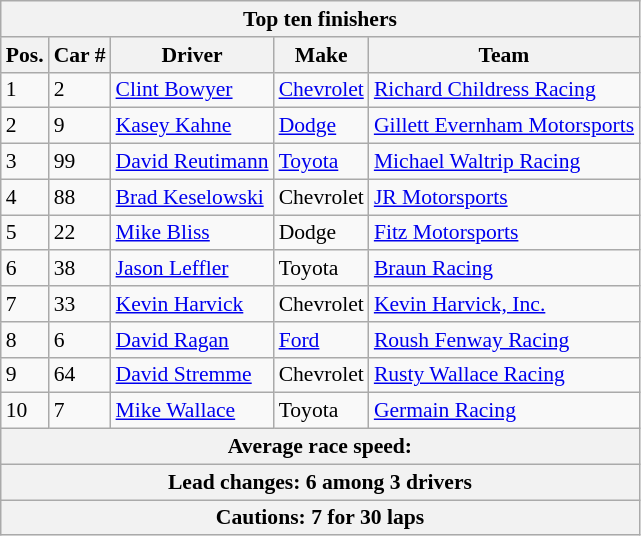<table class="wikitable" style="font-size: 90%;">
<tr>
<th colspan=9>Top ten finishers</th>
</tr>
<tr>
<th>Pos.</th>
<th>Car #</th>
<th>Driver</th>
<th>Make</th>
<th>Team</th>
</tr>
<tr>
<td>1</td>
<td>2</td>
<td><a href='#'>Clint Bowyer</a></td>
<td><a href='#'>Chevrolet</a></td>
<td><a href='#'>Richard Childress Racing</a></td>
</tr>
<tr>
<td>2</td>
<td>9</td>
<td><a href='#'>Kasey Kahne</a></td>
<td><a href='#'>Dodge</a></td>
<td><a href='#'>Gillett Evernham Motorsports</a></td>
</tr>
<tr>
<td>3</td>
<td>99</td>
<td><a href='#'>David Reutimann</a></td>
<td><a href='#'>Toyota</a></td>
<td><a href='#'>Michael Waltrip Racing</a></td>
</tr>
<tr>
<td>4</td>
<td>88</td>
<td><a href='#'>Brad Keselowski</a></td>
<td>Chevrolet</td>
<td><a href='#'>JR Motorsports</a></td>
</tr>
<tr>
<td>5</td>
<td>22</td>
<td><a href='#'>Mike Bliss</a></td>
<td>Dodge</td>
<td><a href='#'>Fitz Motorsports</a></td>
</tr>
<tr>
<td>6</td>
<td>38</td>
<td><a href='#'>Jason Leffler</a></td>
<td>Toyota</td>
<td><a href='#'>Braun Racing</a></td>
</tr>
<tr>
<td>7</td>
<td>33</td>
<td><a href='#'>Kevin Harvick</a></td>
<td>Chevrolet</td>
<td><a href='#'>Kevin Harvick, Inc.</a></td>
</tr>
<tr>
<td>8</td>
<td>6</td>
<td><a href='#'>David Ragan</a></td>
<td><a href='#'>Ford</a></td>
<td><a href='#'>Roush Fenway Racing</a></td>
</tr>
<tr>
<td>9</td>
<td>64</td>
<td><a href='#'>David Stremme</a></td>
<td>Chevrolet</td>
<td><a href='#'>Rusty Wallace Racing</a></td>
</tr>
<tr>
<td>10</td>
<td>7</td>
<td><a href='#'>Mike Wallace</a></td>
<td>Toyota</td>
<td><a href='#'>Germain Racing</a></td>
</tr>
<tr>
<th colspan=9>Average race speed: </th>
</tr>
<tr>
<th colspan=9>Lead changes: 6 among 3 drivers</th>
</tr>
<tr>
<th colspan=9>Cautions: 7 for 30 laps</th>
</tr>
</table>
